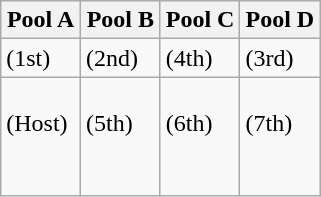<table class="wikitable">
<tr>
<th width=25%>Pool A</th>
<th width=25%>Pool B</th>
<th width=25%>Pool C</th>
<th width=25%>Pool D</th>
</tr>
<tr>
<td><strong></strong> (1st)</td>
<td><strong></strong> (2nd)</td>
<td><strong></strong> (4th)</td>
<td><strong></strong> (3rd)</td>
</tr>
<tr>
<td valign=top><br> (Host)<br>
<br>
</td>
<td valign=top><br> (5th)<br>
<br>
<br></td>
<td valign=top><br> (6th)<br>
<br>
</td>
<td><br> (7th)<br>
<br>
<br>
</td>
</tr>
</table>
